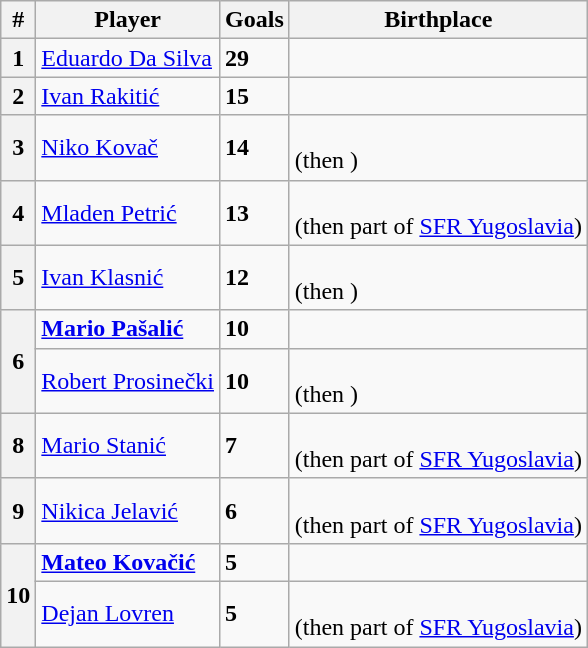<table class="wikitable sortable">
<tr>
<th>#</th>
<th>Player</th>
<th>Goals</th>
<th>Birthplace</th>
</tr>
<tr>
<th>1</th>
<td><a href='#'>Eduardo Da Silva</a></td>
<td><strong>29</strong></td>
<td></td>
</tr>
<tr>
<th>2</th>
<td><a href='#'>Ivan Rakitić</a></td>
<td><strong>15</strong></td>
<td></td>
</tr>
<tr>
<th>3</th>
<td><a href='#'>Niko Kovač</a></td>
<td><strong>14</strong></td>
<td> <br>(then )</td>
</tr>
<tr>
<th>4</th>
<td><a href='#'>Mladen Petrić</a></td>
<td><strong>13</strong></td>
<td> <br>(then part of  <a href='#'>SFR Yugoslavia</a>)</td>
</tr>
<tr>
<th>5</th>
<td><a href='#'>Ivan Klasnić</a></td>
<td><strong>12</strong></td>
<td> <br>(then )</td>
</tr>
<tr>
<th rowspan="2">6</th>
<td><strong><a href='#'>Mario Pašalić</a></strong></td>
<td><strong>10</strong></td>
<td></td>
</tr>
<tr>
<td><a href='#'>Robert Prosinečki</a></td>
<td><strong>10</strong></td>
<td> <br>(then )</td>
</tr>
<tr>
<th>8</th>
<td><a href='#'>Mario Stanić</a></td>
<td><strong>7</strong></td>
<td> <br>(then part of  <a href='#'>SFR Yugoslavia</a>)</td>
</tr>
<tr>
<th>9</th>
<td><a href='#'>Nikica Jelavić</a></td>
<td><strong>6</strong></td>
<td> <br>(then part of  <a href='#'>SFR Yugoslavia</a>)</td>
</tr>
<tr>
<th rowspan="2"><strong>10</strong></th>
<td><strong><a href='#'>Mateo Kovačić</a></strong></td>
<td><strong>5</strong></td>
<td></td>
</tr>
<tr>
<td><a href='#'>Dejan Lovren</a></td>
<td><strong>5</strong></td>
<td> <br>(then part of  <a href='#'>SFR Yugoslavia</a>)</td>
</tr>
</table>
